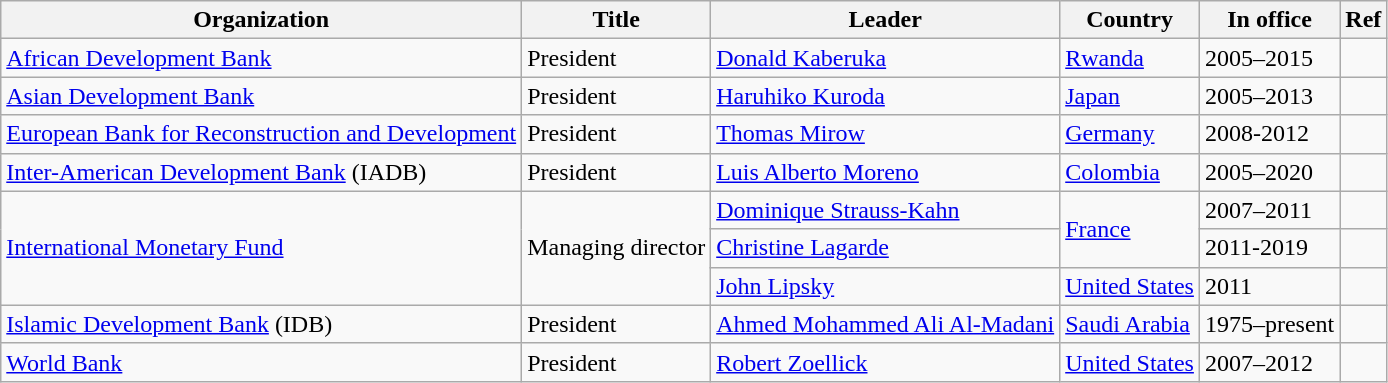<table class="wikitable unsortable">
<tr>
<th>Organization</th>
<th>Title</th>
<th>Leader</th>
<th>Country</th>
<th>In office</th>
<th>Ref</th>
</tr>
<tr>
<td><a href='#'>African Development Bank</a></td>
<td>President</td>
<td><a href='#'>Donald Kaberuka</a></td>
<td><a href='#'>Rwanda</a></td>
<td>2005–2015</td>
<td></td>
</tr>
<tr>
<td><a href='#'>Asian Development Bank</a></td>
<td>President</td>
<td><a href='#'>Haruhiko Kuroda</a></td>
<td><a href='#'>Japan</a></td>
<td>2005–2013</td>
<td></td>
</tr>
<tr>
<td><a href='#'>European Bank for Reconstruction and Development</a></td>
<td>President</td>
<td><a href='#'>Thomas Mirow</a></td>
<td><a href='#'>Germany</a></td>
<td>2008-2012</td>
<td></td>
</tr>
<tr>
<td><a href='#'>Inter-American Development Bank</a> (IADB)</td>
<td>President</td>
<td><a href='#'>Luis Alberto Moreno</a></td>
<td><a href='#'>Colombia</a></td>
<td>2005–2020</td>
<td></td>
</tr>
<tr>
<td rowspan="3"><a href='#'>International Monetary Fund</a></td>
<td rowspan="3">Managing director</td>
<td><a href='#'>Dominique Strauss-Kahn</a></td>
<td rowspan="2"><a href='#'>France</a></td>
<td>2007–2011</td>
<td></td>
</tr>
<tr>
<td><a href='#'>Christine Lagarde</a></td>
<td>2011-2019</td>
<td></td>
</tr>
<tr>
<td><a href='#'>John Lipsky</a></td>
<td><a href='#'>United States</a></td>
<td>2011</td>
<td></td>
</tr>
<tr>
<td><a href='#'>Islamic Development Bank</a> (IDB)</td>
<td>President</td>
<td><a href='#'>Ahmed Mohammed Ali Al-Madani</a></td>
<td><a href='#'>Saudi Arabia</a></td>
<td>1975–present </td>
<td></td>
</tr>
<tr>
<td><a href='#'>World Bank</a></td>
<td>President</td>
<td><a href='#'>Robert Zoellick</a></td>
<td><a href='#'>United States</a></td>
<td>2007–2012</td>
<td></td>
</tr>
</table>
